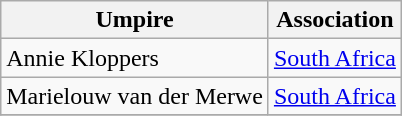<table class="wikitable collapsible">
<tr>
<th>Umpire</th>
<th>Association</th>
</tr>
<tr>
<td>Annie Kloppers</td>
<td><a href='#'>South Africa</a></td>
</tr>
<tr>
<td>Marielouw van der Merwe</td>
<td><a href='#'>South Africa</a></td>
</tr>
<tr>
</tr>
</table>
